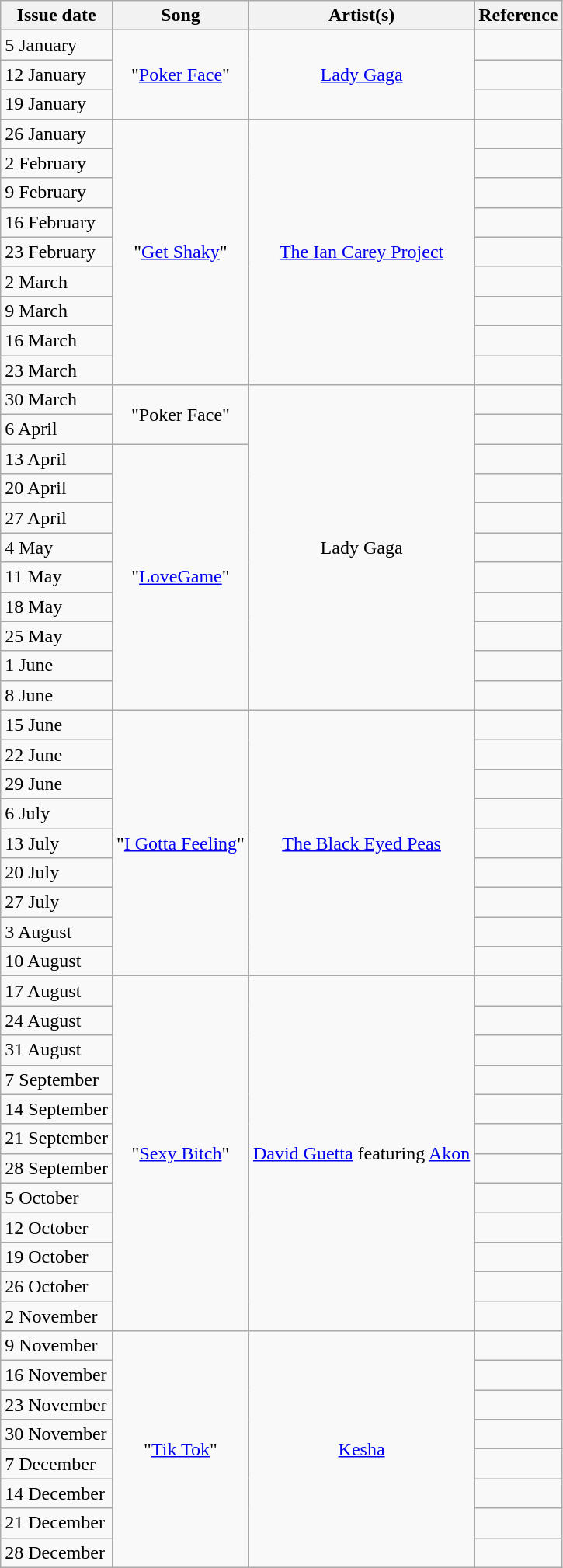<table class="wikitable">
<tr>
<th>Issue date</th>
<th>Song</th>
<th>Artist(s)</th>
<th>Reference</th>
</tr>
<tr>
<td align="left">5 January</td>
<td align="center" rowspan="3">"<a href='#'>Poker Face</a>"</td>
<td align="center" rowspan="3"><a href='#'>Lady Gaga</a></td>
<td align="center"></td>
</tr>
<tr>
<td align="left">12 January</td>
<td align="center"></td>
</tr>
<tr>
<td align="left">19 January</td>
<td align="center"></td>
</tr>
<tr>
<td align="left">26 January</td>
<td align="center" rowspan="9">"<a href='#'>Get Shaky</a>"</td>
<td align="center" rowspan="9"><a href='#'>The Ian Carey Project</a></td>
<td align="center"></td>
</tr>
<tr>
<td align="left">2 February</td>
<td align="center"></td>
</tr>
<tr>
<td align="left">9 February</td>
<td align="center"></td>
</tr>
<tr>
<td align="left">16 February</td>
<td align="center"></td>
</tr>
<tr>
<td align="left">23 February</td>
<td align="center"></td>
</tr>
<tr>
<td align="left">2 March</td>
<td align="center"></td>
</tr>
<tr>
<td align="left">9 March</td>
<td align="center"></td>
</tr>
<tr>
<td align="left">16 March</td>
<td align="center"></td>
</tr>
<tr>
<td align="left">23 March</td>
<td align="center"></td>
</tr>
<tr>
<td align="left">30 March</td>
<td align="center" rowspan="2">"Poker Face"</td>
<td align="center" rowspan="11">Lady Gaga</td>
<td align="center"></td>
</tr>
<tr>
<td align="left">6 April</td>
<td align="center"></td>
</tr>
<tr>
<td align="left">13 April</td>
<td align="center" rowspan="9">"<a href='#'>LoveGame</a>"</td>
<td align="center"></td>
</tr>
<tr>
<td align="left">20 April</td>
<td align="center"></td>
</tr>
<tr>
<td align="left">27 April</td>
<td align="center"></td>
</tr>
<tr>
<td align="left">4 May</td>
<td align="center"></td>
</tr>
<tr>
<td align="left">11 May</td>
<td align="center"></td>
</tr>
<tr>
<td align="left">18 May</td>
<td align="center"></td>
</tr>
<tr>
<td align="left">25 May</td>
<td align="center"></td>
</tr>
<tr>
<td align="left">1 June</td>
<td align="center"></td>
</tr>
<tr>
<td align="left">8 June</td>
<td align="center"></td>
</tr>
<tr>
<td align="left">15 June</td>
<td align="center" rowspan="9">"<a href='#'>I Gotta Feeling</a>"</td>
<td align="center" rowspan="9"><a href='#'>The Black Eyed Peas</a></td>
<td align="center"></td>
</tr>
<tr>
<td align="left">22 June</td>
<td align="center"></td>
</tr>
<tr>
<td align="left">29 June</td>
<td align="center"></td>
</tr>
<tr>
<td align="left">6 July</td>
<td align="center"></td>
</tr>
<tr>
<td align="left">13 July</td>
<td align="center"></td>
</tr>
<tr>
<td align="left">20 July</td>
<td align="center"></td>
</tr>
<tr>
<td align="left">27 July</td>
<td align="center"></td>
</tr>
<tr>
<td align="left">3 August</td>
<td align="center"></td>
</tr>
<tr>
<td align="left">10 August</td>
<td align="center"></td>
</tr>
<tr>
<td align="left">17 August</td>
<td align="center" rowspan="12">"<a href='#'>Sexy Bitch</a>"</td>
<td align="center" rowspan="12"><a href='#'>David Guetta</a> featuring <a href='#'>Akon</a></td>
<td align="center"></td>
</tr>
<tr>
<td align="left">24 August</td>
<td align="center"></td>
</tr>
<tr>
<td align="left">31 August</td>
<td align="center"></td>
</tr>
<tr>
<td align="left">7 September</td>
<td align="center"></td>
</tr>
<tr>
<td align="left">14 September</td>
<td align="center"></td>
</tr>
<tr>
<td align="left">21 September</td>
<td align="center"></td>
</tr>
<tr>
<td align="left">28 September</td>
<td align="center"></td>
</tr>
<tr>
<td align="left">5 October</td>
<td align="center"></td>
</tr>
<tr>
<td align="left">12 October</td>
<td align="center"></td>
</tr>
<tr>
<td align="left">19 October</td>
<td align="center"></td>
</tr>
<tr>
<td align="left">26 October</td>
<td align="center"></td>
</tr>
<tr>
<td align="left">2 November</td>
<td align="center"></td>
</tr>
<tr>
<td align="left">9 November</td>
<td align="center" rowspan="8">"<a href='#'>Tik Tok</a>"</td>
<td align="center" rowspan="8"><a href='#'>Kesha</a></td>
<td align="center"></td>
</tr>
<tr>
<td align="left">16 November</td>
<td align="center"></td>
</tr>
<tr>
<td align="left">23 November</td>
<td align="center"></td>
</tr>
<tr>
<td align="left">30 November</td>
<td align="center"></td>
</tr>
<tr>
<td align="left">7 December</td>
<td align="center"></td>
</tr>
<tr>
<td align="left">14 December</td>
<td align="center"></td>
</tr>
<tr>
<td align="left">21 December</td>
<td align="center"></td>
</tr>
<tr>
<td align="left">28 December</td>
<td align="center"></td>
</tr>
</table>
